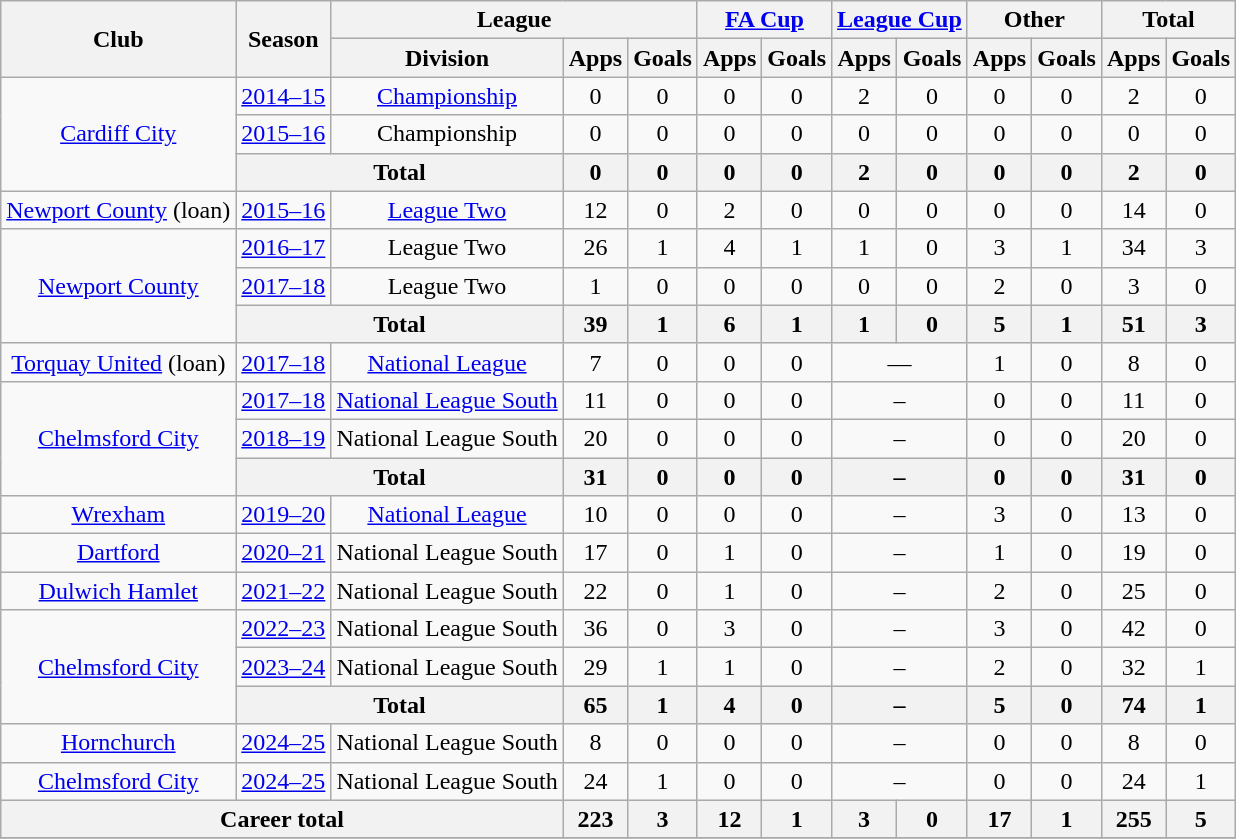<table class="wikitable" style="text-align:center">
<tr>
<th rowspan="2">Club</th>
<th rowspan="2">Season</th>
<th colspan="3">League</th>
<th colspan="2"><a href='#'>FA Cup</a></th>
<th colspan="2"><a href='#'>League Cup</a></th>
<th colspan="2">Other</th>
<th colspan="2">Total</th>
</tr>
<tr>
<th>Division</th>
<th>Apps</th>
<th>Goals</th>
<th>Apps</th>
<th>Goals</th>
<th>Apps</th>
<th>Goals</th>
<th>Apps</th>
<th>Goals</th>
<th>Apps</th>
<th>Goals</th>
</tr>
<tr>
<td rowspan="3"><a href='#'>Cardiff City</a></td>
<td><a href='#'>2014–15</a></td>
<td><a href='#'>Championship</a></td>
<td>0</td>
<td>0</td>
<td>0</td>
<td>0</td>
<td>2</td>
<td>0</td>
<td>0</td>
<td>0</td>
<td>2</td>
<td>0</td>
</tr>
<tr>
<td><a href='#'>2015–16</a></td>
<td>Championship</td>
<td>0</td>
<td>0</td>
<td>0</td>
<td>0</td>
<td>0</td>
<td>0</td>
<td>0</td>
<td>0</td>
<td>0</td>
<td>0</td>
</tr>
<tr>
<th colspan="2">Total</th>
<th>0</th>
<th>0</th>
<th>0</th>
<th>0</th>
<th>2</th>
<th>0</th>
<th>0</th>
<th>0</th>
<th>2</th>
<th>0</th>
</tr>
<tr>
<td><a href='#'>Newport County</a> (loan)</td>
<td><a href='#'>2015–16</a></td>
<td><a href='#'>League Two</a></td>
<td>12</td>
<td>0</td>
<td>2</td>
<td>0</td>
<td>0</td>
<td>0</td>
<td>0</td>
<td>0</td>
<td>14</td>
<td>0</td>
</tr>
<tr>
<td rowspan="3"><a href='#'>Newport County</a></td>
<td><a href='#'>2016–17</a></td>
<td>League Two</td>
<td>26</td>
<td>1</td>
<td>4</td>
<td>1</td>
<td>1</td>
<td>0</td>
<td>3</td>
<td>1</td>
<td>34</td>
<td>3</td>
</tr>
<tr>
<td><a href='#'>2017–18</a></td>
<td>League Two</td>
<td>1</td>
<td>0</td>
<td>0</td>
<td>0</td>
<td>0</td>
<td>0</td>
<td>2</td>
<td>0</td>
<td>3</td>
<td>0</td>
</tr>
<tr>
<th colspan="2">Total</th>
<th>39</th>
<th>1</th>
<th>6</th>
<th>1</th>
<th>1</th>
<th>0</th>
<th>5</th>
<th>1</th>
<th>51</th>
<th>3</th>
</tr>
<tr>
<td><a href='#'>Torquay United</a> (loan)</td>
<td><a href='#'>2017–18</a></td>
<td><a href='#'>National League</a></td>
<td>7</td>
<td>0</td>
<td>0</td>
<td>0</td>
<td colspan="2">—</td>
<td>1</td>
<td>0</td>
<td>8</td>
<td>0</td>
</tr>
<tr>
<td rowspan="3"><a href='#'>Chelmsford City</a></td>
<td><a href='#'>2017–18</a></td>
<td><a href='#'>National League South</a></td>
<td>11</td>
<td>0</td>
<td>0</td>
<td>0</td>
<td colspan="2">–</td>
<td>0</td>
<td>0</td>
<td>11</td>
<td>0</td>
</tr>
<tr>
<td><a href='#'>2018–19</a></td>
<td>National League South</td>
<td>20</td>
<td>0</td>
<td>0</td>
<td>0</td>
<td colspan="2">–</td>
<td>0</td>
<td>0</td>
<td>20</td>
<td>0</td>
</tr>
<tr>
<th colspan="2">Total</th>
<th>31</th>
<th>0</th>
<th>0</th>
<th>0</th>
<th colspan="2">–</th>
<th>0</th>
<th>0</th>
<th>31</th>
<th>0</th>
</tr>
<tr>
<td><a href='#'>Wrexham</a></td>
<td><a href='#'>2019–20</a></td>
<td><a href='#'>National League</a></td>
<td>10</td>
<td>0</td>
<td>0</td>
<td>0</td>
<td colspan="2">–</td>
<td>3</td>
<td>0</td>
<td>13</td>
<td>0</td>
</tr>
<tr>
<td><a href='#'>Dartford</a></td>
<td><a href='#'>2020–21</a></td>
<td>National League South</td>
<td>17</td>
<td>0</td>
<td>1</td>
<td>0</td>
<td colspan="2">–</td>
<td>1</td>
<td>0</td>
<td>19</td>
<td>0</td>
</tr>
<tr>
<td><a href='#'>Dulwich Hamlet</a></td>
<td><a href='#'>2021–22</a></td>
<td>National League South</td>
<td>22</td>
<td>0</td>
<td>1</td>
<td>0</td>
<td colspan="2">–</td>
<td>2</td>
<td>0</td>
<td>25</td>
<td>0</td>
</tr>
<tr>
<td rowspan="3"><a href='#'>Chelmsford City</a></td>
<td><a href='#'>2022–23</a></td>
<td>National League South</td>
<td>36</td>
<td>0</td>
<td>3</td>
<td>0</td>
<td colspan="2">–</td>
<td>3</td>
<td>0</td>
<td>42</td>
<td>0</td>
</tr>
<tr>
<td><a href='#'>2023–24</a></td>
<td>National League South</td>
<td>29</td>
<td>1</td>
<td>1</td>
<td>0</td>
<td colspan="2">–</td>
<td>2</td>
<td>0</td>
<td>32</td>
<td>1</td>
</tr>
<tr>
<th colspan="2">Total</th>
<th>65</th>
<th>1</th>
<th>4</th>
<th>0</th>
<th colspan="2">–</th>
<th>5</th>
<th>0</th>
<th>74</th>
<th>1</th>
</tr>
<tr>
<td><a href='#'>Hornchurch</a></td>
<td><a href='#'>2024–25</a></td>
<td>National League South</td>
<td>8</td>
<td>0</td>
<td>0</td>
<td>0</td>
<td colspan="2">–</td>
<td>0</td>
<td>0</td>
<td>8</td>
<td>0</td>
</tr>
<tr>
<td><a href='#'>Chelmsford City</a></td>
<td><a href='#'>2024–25</a></td>
<td>National League South</td>
<td>24</td>
<td>1</td>
<td>0</td>
<td>0</td>
<td colspan="2">–</td>
<td>0</td>
<td>0</td>
<td>24</td>
<td>1</td>
</tr>
<tr>
<th colspan="3">Career total</th>
<th>223</th>
<th>3</th>
<th>12</th>
<th>1</th>
<th>3</th>
<th>0</th>
<th>17</th>
<th>1</th>
<th>255</th>
<th>5</th>
</tr>
<tr>
</tr>
</table>
